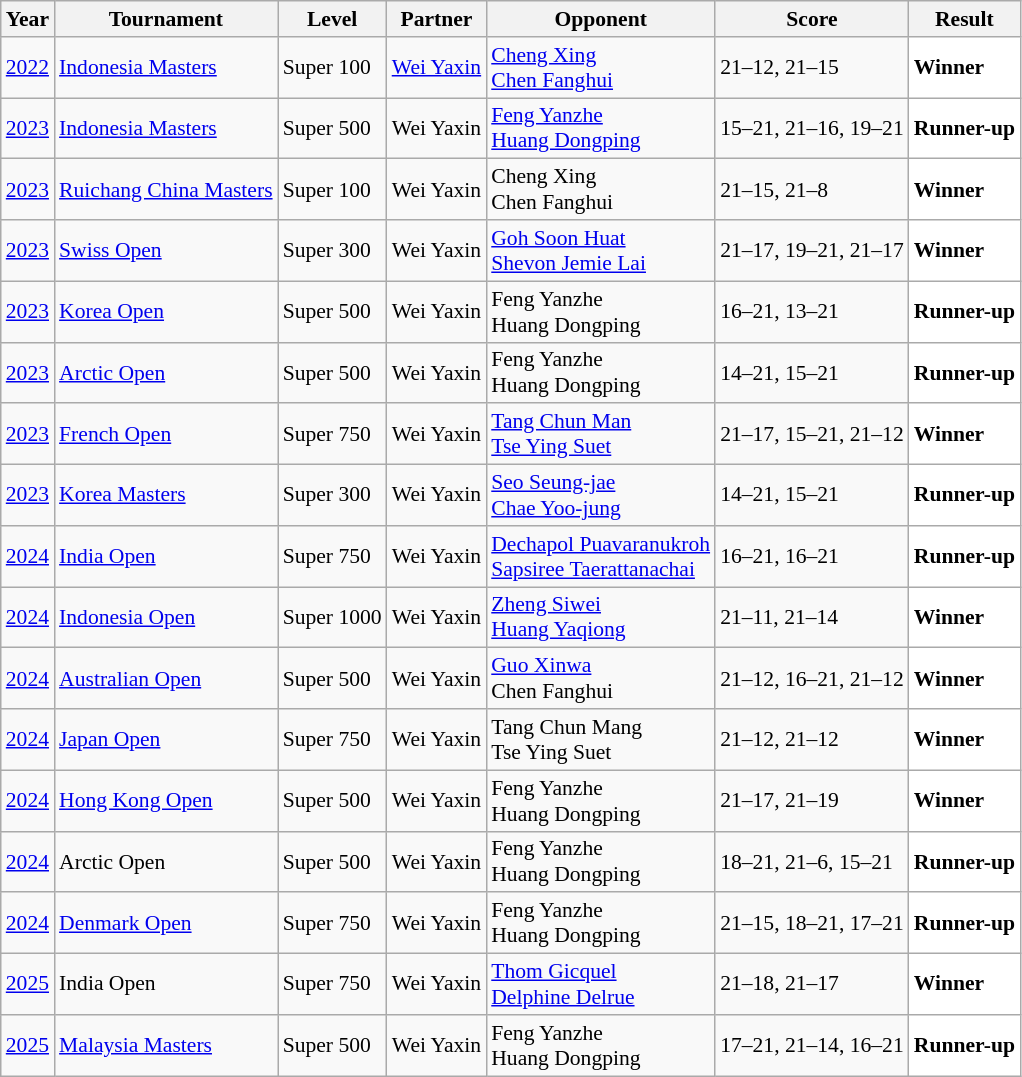<table class="sortable wikitable" style="font-size: 90%;">
<tr>
<th>Year</th>
<th>Tournament</th>
<th>Level</th>
<th>Partner</th>
<th>Opponent</th>
<th>Score</th>
<th>Result</th>
</tr>
<tr>
<td align="center"><a href='#'>2022</a></td>
<td align="left"><a href='#'>Indonesia Masters</a></td>
<td align="left">Super 100</td>
<td align="left"> <a href='#'>Wei Yaxin</a></td>
<td align="left"> <a href='#'>Cheng Xing</a><br> <a href='#'>Chen Fanghui</a></td>
<td align="left">21–12, 21–15</td>
<td style="text-align:left; background:white"> <strong>Winner</strong></td>
</tr>
<tr>
<td align="center"><a href='#'>2023</a></td>
<td align="left"><a href='#'>Indonesia Masters</a></td>
<td align="left">Super 500</td>
<td align="left"> Wei Yaxin</td>
<td align="left"> <a href='#'>Feng Yanzhe</a><br> <a href='#'>Huang Dongping</a></td>
<td align="left">15–21, 21–16, 19–21</td>
<td style="text-align:left; background:white"> <strong>Runner-up</strong></td>
</tr>
<tr>
<td align="center"><a href='#'>2023</a></td>
<td align="left"><a href='#'>Ruichang China Masters</a></td>
<td align="left">Super 100</td>
<td align="left"> Wei Yaxin</td>
<td align="left"> Cheng Xing<br> Chen Fanghui</td>
<td align="left">21–15, 21–8</td>
<td style="text-align:left; background:white"> <strong>Winner</strong></td>
</tr>
<tr>
<td align="center"><a href='#'>2023</a></td>
<td align="left"><a href='#'>Swiss Open</a></td>
<td align="left">Super 300</td>
<td align="left"> Wei Yaxin</td>
<td align="left"> <a href='#'>Goh Soon Huat</a><br> <a href='#'>Shevon Jemie Lai</a></td>
<td align="left">21–17, 19–21, 21–17</td>
<td style="text-align:left; background:white"> <strong>Winner</strong></td>
</tr>
<tr>
<td align="center"><a href='#'>2023</a></td>
<td align="left"><a href='#'>Korea Open</a></td>
<td align="left">Super 500</td>
<td align="left"> Wei Yaxin</td>
<td align="left"> Feng Yanzhe<br> Huang Dongping</td>
<td align="left">16–21, 13–21</td>
<td style="text-align:left; background:white"> <strong>Runner-up</strong></td>
</tr>
<tr>
<td align="center"><a href='#'>2023</a></td>
<td align="left"><a href='#'>Arctic Open</a></td>
<td align="left">Super 500</td>
<td align="left"> Wei Yaxin</td>
<td align="left"> Feng Yanzhe<br> Huang Dongping</td>
<td align="left">14–21, 15–21</td>
<td style="text-align:left; background:white"> <strong>Runner-up</strong></td>
</tr>
<tr>
<td align="center"><a href='#'>2023</a></td>
<td align="left"><a href='#'>French Open</a></td>
<td align="left">Super 750</td>
<td align="left"> Wei Yaxin</td>
<td align="left"> <a href='#'>Tang Chun Man</a><br> <a href='#'>Tse Ying Suet</a></td>
<td align="left">21–17, 15–21, 21–12</td>
<td style="text-align:left; background:white"> <strong>Winner</strong></td>
</tr>
<tr>
<td align="center"><a href='#'>2023</a></td>
<td align="left"><a href='#'>Korea Masters</a></td>
<td align="left">Super 300</td>
<td align="left"> Wei Yaxin</td>
<td align="left"> <a href='#'>Seo Seung-jae</a><br> <a href='#'>Chae Yoo-jung</a></td>
<td align="left">14–21, 15–21</td>
<td style="text-align:left; background:white"> <strong>Runner-up</strong></td>
</tr>
<tr>
<td align="center"><a href='#'>2024</a></td>
<td align="left"><a href='#'>India Open</a></td>
<td align="left">Super 750</td>
<td align="left"> Wei Yaxin</td>
<td align="left"> <a href='#'>Dechapol Puavaranukroh</a><br> <a href='#'>Sapsiree Taerattanachai</a></td>
<td align="left">16–21, 16–21</td>
<td style="text-align:left; background:white"> <strong>Runner-up</strong></td>
</tr>
<tr>
<td align="center"><a href='#'>2024</a></td>
<td align="left"><a href='#'>Indonesia Open</a></td>
<td align="left">Super 1000</td>
<td align="left"> Wei Yaxin</td>
<td align="left"> <a href='#'>Zheng Siwei</a><br> <a href='#'>Huang Yaqiong</a></td>
<td align="left">21–11, 21–14</td>
<td style="text-align:left; background:white"> <strong>Winner</strong></td>
</tr>
<tr>
<td align="center"><a href='#'>2024</a></td>
<td align="left"><a href='#'>Australian Open</a></td>
<td align="left">Super 500</td>
<td align="left"> Wei Yaxin</td>
<td align="left"> <a href='#'>Guo Xinwa</a> <br> Chen Fanghui</td>
<td align="left">21–12, 16–21, 21–12</td>
<td style="text-align:left; background:white"> <strong>Winner</strong></td>
</tr>
<tr>
<td align="center"><a href='#'>2024</a></td>
<td align="left"><a href='#'>Japan Open</a></td>
<td align="left">Super 750</td>
<td align="left"> Wei Yaxin</td>
<td align="left"> Tang Chun Mang <br> Tse Ying Suet</td>
<td align="left">21–12, 21–12</td>
<td style="text-align:left; background:white"> <strong>Winner</strong></td>
</tr>
<tr>
<td align="center"><a href='#'>2024</a></td>
<td align="left"><a href='#'>Hong Kong Open</a></td>
<td align="left">Super 500</td>
<td align="left"> Wei Yaxin</td>
<td align="left"> Feng Yanzhe<br> Huang Dongping</td>
<td align="left">21–17, 21–19</td>
<td style="text-align:left; background:white"> <strong>Winner</strong></td>
</tr>
<tr>
<td align="center"><a href='#'>2024</a></td>
<td align="left">Arctic Open</td>
<td align="left">Super 500</td>
<td align="left"> Wei Yaxin</td>
<td align="left"> Feng Yanzhe <br> Huang Dongping</td>
<td align="left">18–21, 21–6, 15–21</td>
<td style="text-align:left; background:white"> <strong>Runner-up</strong></td>
</tr>
<tr>
<td align="center"><a href='#'>2024</a></td>
<td align="left"><a href='#'>Denmark Open</a></td>
<td align="left">Super 750</td>
<td align="left"> Wei Yaxin</td>
<td align="left"> Feng Yanzhe <br> Huang Dongping</td>
<td align="left">21–15, 18–21, 17–21</td>
<td style="text-align:left; background:white"> <strong>Runner-up</strong></td>
</tr>
<tr>
<td align="center"><a href='#'>2025</a></td>
<td align="left">India Open</td>
<td align="left">Super 750</td>
<td align="left"> Wei Yaxin</td>
<td align="left"> <a href='#'>Thom Gicquel</a><br> <a href='#'>Delphine Delrue</a></td>
<td align="left">21–18, 21–17</td>
<td style="text-align:left; background:white"> <strong>Winner</strong></td>
</tr>
<tr>
<td align="center"><a href='#'>2025</a></td>
<td align="left"><a href='#'>Malaysia Masters</a></td>
<td align="left">Super 500</td>
<td align="left"> Wei Yaxin</td>
<td align="left"> Feng Yanzhe <br> Huang Dongping</td>
<td align="left">17–21, 21–14, 16–21</td>
<td style="text-align:left; background: white"> <strong>Runner-up</strong></td>
</tr>
</table>
